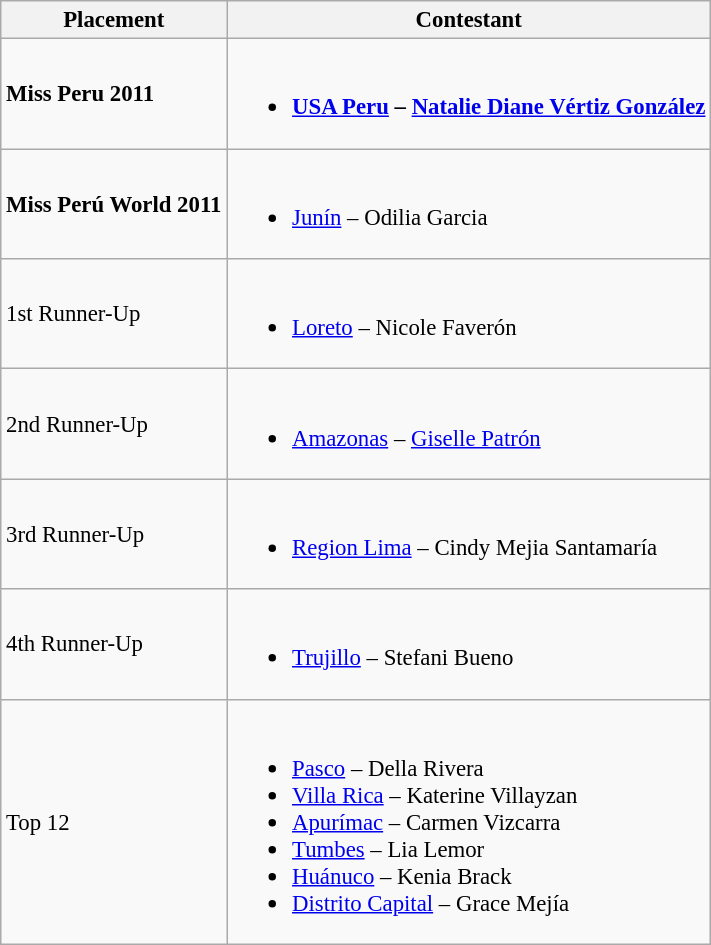<table class="wikitable sortable" style="font-size: 95%;">
<tr>
<th>Placement</th>
<th>Contestant</th>
</tr>
<tr>
<td><strong>Miss Peru 2011</strong></td>
<td><br><ul><li><strong><a href='#'>USA Peru</a> – <a href='#'>Natalie Diane Vértiz González</a></strong></li></ul></td>
</tr>
<tr>
<td><strong>Miss Perú World 2011</strong></td>
<td><br><ul><li><a href='#'>Junín</a> –  Odilia Garcia</li></ul></td>
</tr>
<tr>
<td>1st Runner-Up</td>
<td><br><ul><li><a href='#'>Loreto</a> – Nicole Faverón</li></ul></td>
</tr>
<tr>
<td>2nd Runner-Up</td>
<td><br><ul><li><a href='#'>Amazonas</a> – <a href='#'>Giselle Patrón</a></li></ul></td>
</tr>
<tr>
<td>3rd Runner-Up</td>
<td><br><ul><li><a href='#'>Region Lima</a> – Cindy Mejia Santamaría</li></ul></td>
</tr>
<tr>
<td>4th Runner-Up</td>
<td><br><ul><li><a href='#'>Trujillo</a> – Stefani Bueno</li></ul></td>
</tr>
<tr>
<td>Top 12</td>
<td><br><ul><li><a href='#'>Pasco</a> – Della Rivera</li><li><a href='#'>Villa Rica</a> – Katerine Villayzan</li><li><a href='#'>Apurímac</a> – Carmen Vizcarra</li><li><a href='#'>Tumbes</a> – Lia Lemor</li><li><a href='#'>Huánuco</a> – Kenia Brack</li><li><a href='#'>Distrito Capital</a> –  Grace Mejía</li></ul></td>
</tr>
</table>
